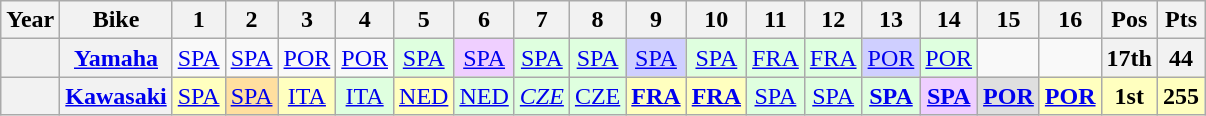<table class="wikitable" style="text-align:center;">
<tr>
<th scope="col">Year</th>
<th scope="col">Bike</th>
<th scope="col">1</th>
<th scope="col">2</th>
<th scope="col">3</th>
<th scope="col">4</th>
<th scope="col">5</th>
<th scope="col">6</th>
<th scope="col">7</th>
<th scope="col">8</th>
<th scope="col">9</th>
<th scope="col">10</th>
<th scope="col">11</th>
<th scope="col">12</th>
<th scope="col">13</th>
<th scope="col">14</th>
<th scope="col">15</th>
<th scope="col">16</th>
<th scope="col">Pos</th>
<th scope="col">Pts</th>
</tr>
<tr>
<th></th>
<th><a href='#'>Yamaha</a></th>
<td><a href='#'>SPA</a></td>
<td><a href='#'>SPA</a></td>
<td><a href='#'>POR</a></td>
<td><a href='#'>POR</a></td>
<td style="background:#dfffdf;"><a href='#'>SPA</a><br></td>
<td style="background:#efcfff;"><a href='#'>SPA</a><br></td>
<td style="background:#dfffdf;"><a href='#'>SPA</a><br></td>
<td style="background:#dfffdf;"><a href='#'>SPA</a><br></td>
<td style="background:#cfcfff;"><a href='#'>SPA</a><br></td>
<td style="background:#dfffdf;"><a href='#'>SPA</a><br></td>
<td style="background:#dfffdf;"><a href='#'>FRA</a><br></td>
<td style="background:#dfffdf;"><a href='#'>FRA</a><br></td>
<td style="background:#cfcfff;"><a href='#'>POR</a><br></td>
<td style="background:#dfffdf;"><a href='#'>POR</a><br></td>
<td></td>
<td></td>
<th>17th</th>
<th>44</th>
</tr>
<tr>
<th></th>
<th><a href='#'>Kawasaki</a></th>
<td style="background:#ffffbf;"><a href='#'>SPA</a><br></td>
<td style="background:#ffdf9f;"><a href='#'>SPA</a><br></td>
<td style="background:#ffffbf;"><a href='#'>ITA</a><br></td>
<td style="background:#dfffdf;"><a href='#'>ITA</a><br></td>
<td style="background:#ffffbf;"><a href='#'>NED</a><br></td>
<td style="background:#dfffdf;"><a href='#'>NED</a><br></td>
<td style="background:#dfffdf;"><em><a href='#'>CZE</a></em><br></td>
<td style="background:#dfffdf;"><a href='#'>CZE</a><br></td>
<td style="background:#ffffbf;"><strong><a href='#'>FRA</a></strong><br></td>
<td style="background:#ffffbf;"><strong><a href='#'>FRA</a></strong><br></td>
<td style="background:#dfffdf;"><a href='#'>SPA</a><br></td>
<td style="background:#dfffdf;"><a href='#'>SPA</a><br></td>
<td style="background:#dfffdf;"><strong><a href='#'>SPA</a></strong><br></td>
<td style="background:#efcfff;"><strong><a href='#'>SPA</a></strong><br></td>
<td style="background:#dfdfdf;"><strong><a href='#'>POR</a></strong><br></td>
<td style="background:#ffffbf;"><strong><a href='#'>POR</a></strong><br></td>
<th style="background:#ffffbf;">1st</th>
<th style="background:#ffffbf;">255</th>
</tr>
</table>
